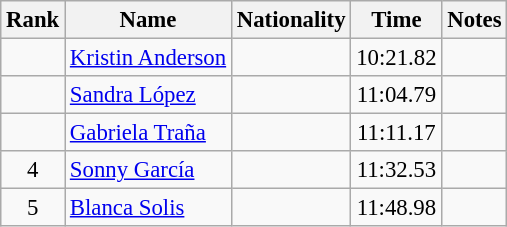<table class="wikitable sortable" style="text-align:center;font-size:95%">
<tr>
<th>Rank</th>
<th>Name</th>
<th>Nationality</th>
<th>Time</th>
<th>Notes</th>
</tr>
<tr>
<td></td>
<td align=left><a href='#'>Kristin Anderson</a></td>
<td align=left></td>
<td>10:21.82</td>
<td></td>
</tr>
<tr>
<td></td>
<td align=left><a href='#'>Sandra López</a></td>
<td align=left></td>
<td>11:04.79</td>
<td></td>
</tr>
<tr>
<td></td>
<td align=left><a href='#'>Gabriela Traña</a></td>
<td align=left></td>
<td>11:11.17</td>
<td></td>
</tr>
<tr>
<td>4</td>
<td align=left><a href='#'>Sonny García</a></td>
<td align=left></td>
<td>11:32.53</td>
<td></td>
</tr>
<tr>
<td>5</td>
<td align=left><a href='#'>Blanca Solis</a></td>
<td align=left></td>
<td>11:48.98</td>
<td></td>
</tr>
</table>
